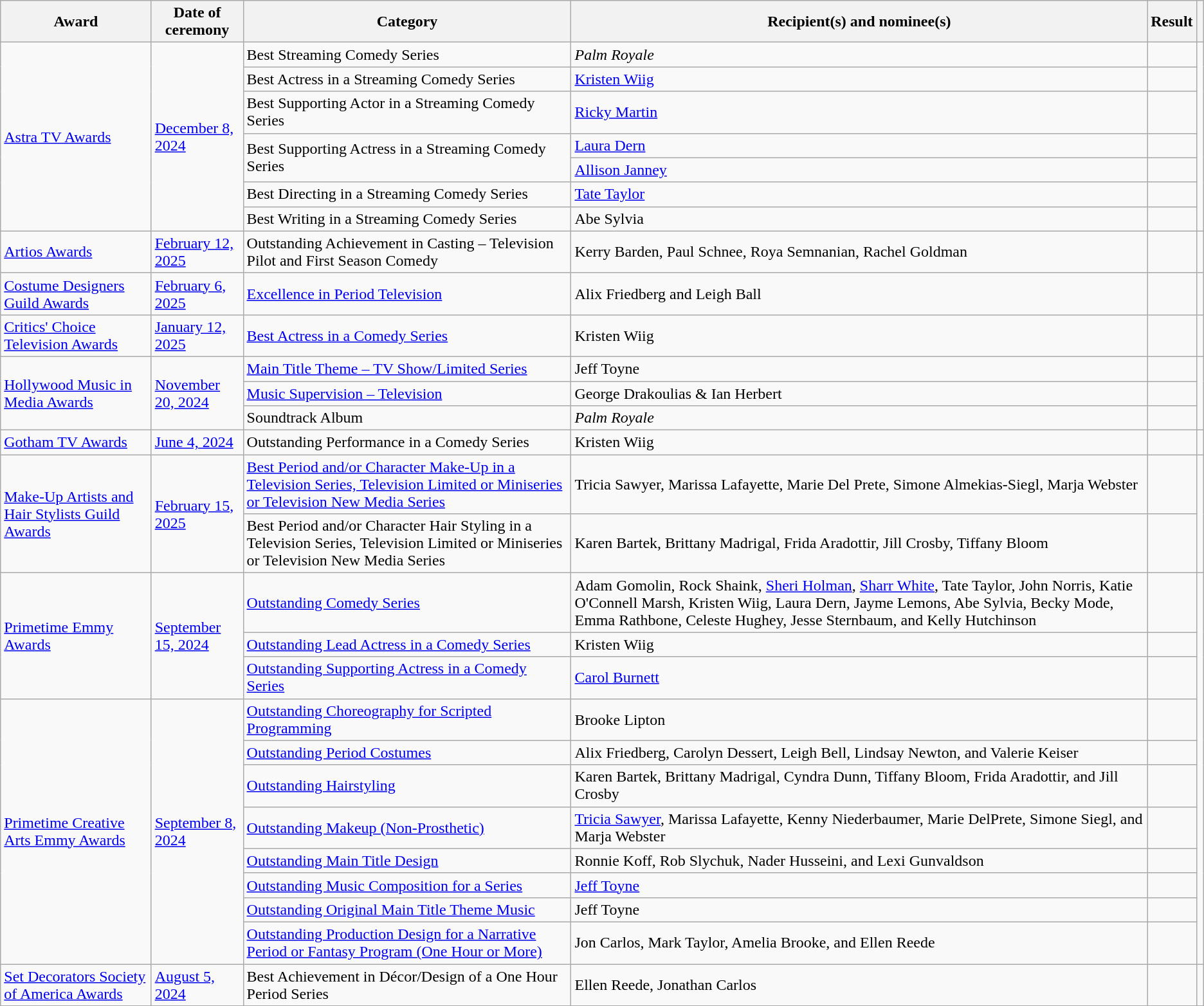<table class="wikitable plainrowheaders sortable">
<tr>
<th scope="col">Award</th>
<th scope="col">Date of ceremony</th>
<th scope="col">Category</th>
<th scope="col">Recipient(s) and nominee(s)</th>
<th scope="col">Result</th>
<th scope="col" class="unsortable"></th>
</tr>
<tr>
<td rowspan="7"><a href='#'>Astra TV Awards</a></td>
<td rowspan="7"><a href='#'>December 8, 2024</a></td>
<td>Best Streaming Comedy Series</td>
<td><em>Palm Royale</em></td>
<td></td>
<td rowspan="7" style="text-align:center"></td>
</tr>
<tr>
<td>Best Actress in a Streaming Comedy Series</td>
<td><a href='#'>Kristen Wiig</a></td>
<td></td>
</tr>
<tr>
<td>Best Supporting Actor in a Streaming Comedy Series</td>
<td><a href='#'>Ricky Martin</a></td>
<td></td>
</tr>
<tr>
<td rowspan="2">Best Supporting Actress in a Streaming Comedy Series</td>
<td><a href='#'>Laura Dern</a></td>
<td></td>
</tr>
<tr>
<td><a href='#'>Allison Janney</a></td>
<td></td>
</tr>
<tr>
<td>Best Directing in a Streaming Comedy Series</td>
<td><a href='#'>Tate Taylor</a> </td>
<td></td>
</tr>
<tr>
<td>Best Writing in a Streaming Comedy Series</td>
<td>Abe Sylvia </td>
<td></td>
</tr>
<tr>
<td><a href='#'>Artios Awards</a></td>
<td><a href='#'>February 12, 2025</a></td>
<td>Outstanding Achievement in Casting – Television Pilot and First Season Comedy</td>
<td>Kerry Barden, Paul Schnee, Roya Semnanian, Rachel Goldman</td>
<td></td>
<td align="center"></td>
</tr>
<tr>
<td scope="row"><a href='#'>Costume Designers Guild Awards</a></td>
<td><a href='#'>February 6, 2025</a></td>
<td><a href='#'>Excellence in Period Television</a></td>
<td>Alix Friedberg and Leigh Ball </td>
<td></td>
<td align="center"></td>
</tr>
<tr>
<td><a href='#'>Critics' Choice Television Awards</a></td>
<td><a href='#'>January 12, 2025</a></td>
<td><a href='#'>Best Actress in a Comedy Series</a></td>
<td>Kristen Wiig</td>
<td></td>
<td align="center" rowspan="1"></td>
</tr>
<tr>
<td rowspan="3"><a href='#'>Hollywood Music in Media Awards</a></td>
<td rowspan="3"><a href='#'>November 20, 2024</a></td>
<td><a href='#'>Main Title Theme – TV Show/Limited Series</a></td>
<td>Jeff Toyne</td>
<td></td>
<td align="center" rowspan="3"></td>
</tr>
<tr>
<td><a href='#'>Music Supervision – Television</a></td>
<td>George Drakoulias & Ian Herbert</td>
<td></td>
</tr>
<tr>
<td>Soundtrack Album</td>
<td><em>Palm Royale</em></td>
<td></td>
</tr>
<tr>
<td><a href='#'>Gotham TV Awards</a></td>
<td><a href='#'>June 4, 2024</a></td>
<td>Outstanding Performance in a Comedy Series</td>
<td>Kristen Wiig</td>
<td></td>
<td style="text-align:center"></td>
</tr>
<tr>
<td rowspan="2"><a href='#'>Make-Up Artists and Hair Stylists Guild Awards</a></td>
<td rowspan="2"><a href='#'>February 15, 2025</a></td>
<td><a href='#'>Best Period and/or Character Make-Up in a Television Series, Television Limited or Miniseries or Television New Media Series</a></td>
<td>Tricia Sawyer, Marissa Lafayette, Marie Del Prete, Simone Almekias-Siegl, Marja Webster</td>
<td></td>
<td align="center" rowspan="2"></td>
</tr>
<tr>
<td>Best Period and/or Character Hair Styling in a Television Series, Television Limited or Miniseries or Television New Media Series</td>
<td>Karen Bartek, Brittany Madrigal, Frida Aradottir, Jill Crosby, Tiffany Bloom</td>
<td></td>
</tr>
<tr>
<td rowspan="3"><a href='#'>Primetime Emmy Awards</a></td>
<td rowspan="3"><a href='#'>September 15, 2024</a></td>
<td><a href='#'>Outstanding Comedy Series</a></td>
<td>Adam Gomolin, Rock Shaink, <a href='#'>Sheri Holman</a>, <a href='#'>Sharr White</a>, Tate Taylor, John Norris, Katie O'Connell Marsh, Kristen Wiig, Laura Dern, Jayme Lemons, Abe Sylvia, Becky Mode, Emma Rathbone, Celeste Hughey, Jesse Sternbaum, and Kelly Hutchinson</td>
<td></td>
<td rowspan="11" style="text-align:center"></td>
</tr>
<tr>
<td><a href='#'>Outstanding Lead Actress in a Comedy Series</a></td>
<td>Kristen Wiig</td>
<td></td>
</tr>
<tr>
<td><a href='#'>Outstanding Supporting Actress in a Comedy Series</a></td>
<td><a href='#'>Carol Burnett</a></td>
<td></td>
</tr>
<tr>
<td rowspan="8"><a href='#'>Primetime Creative Arts Emmy Awards</a></td>
<td rowspan="8"><a href='#'>September 8, 2024</a></td>
<td><a href='#'>Outstanding Choreography for Scripted Programming</a></td>
<td>Brooke Lipton </td>
<td></td>
</tr>
<tr>
<td><a href='#'>Outstanding Period Costumes</a></td>
<td>Alix Friedberg, Carolyn Dessert, Leigh Bell, Lindsay Newton, and Valerie Keiser </td>
<td></td>
</tr>
<tr>
<td><a href='#'>Outstanding Hairstyling</a></td>
<td>Karen Bartek, Brittany Madrigal, Cyndra Dunn, Tiffany Bloom, Frida Aradottir, and Jill Crosby </td>
<td></td>
</tr>
<tr>
<td><a href='#'>Outstanding Makeup (Non-Prosthetic)</a></td>
<td><a href='#'>Tricia Sawyer</a>, Marissa Lafayette, Kenny Niederbaumer, Marie DelPrete, Simone Siegl, and Marja Webster </td>
<td></td>
</tr>
<tr>
<td><a href='#'>Outstanding Main Title Design</a></td>
<td>Ronnie Koff, Rob Slychuk, Nader Husseini, and Lexi Gunvaldson</td>
<td></td>
</tr>
<tr>
<td><a href='#'>Outstanding Music Composition for a Series</a></td>
<td><a href='#'>Jeff Toyne</a> </td>
<td></td>
</tr>
<tr>
<td><a href='#'>Outstanding Original Main Title Theme Music</a></td>
<td>Jeff Toyne</td>
<td></td>
</tr>
<tr>
<td><a href='#'>Outstanding Production Design for a Narrative Period or Fantasy Program (One Hour or More)</a></td>
<td>Jon Carlos, Mark Taylor, Amelia Brooke, and Ellen Reede </td>
<td></td>
</tr>
<tr>
<td><a href='#'>Set Decorators Society of America Awards</a></td>
<td><a href='#'>August 5, 2024</a></td>
<td>Best Achievement in Décor/Design of a One Hour Period Series</td>
<td>Ellen Reede, Jonathan Carlos</td>
<td></td>
<td align="center"></td>
</tr>
<tr>
</tr>
</table>
